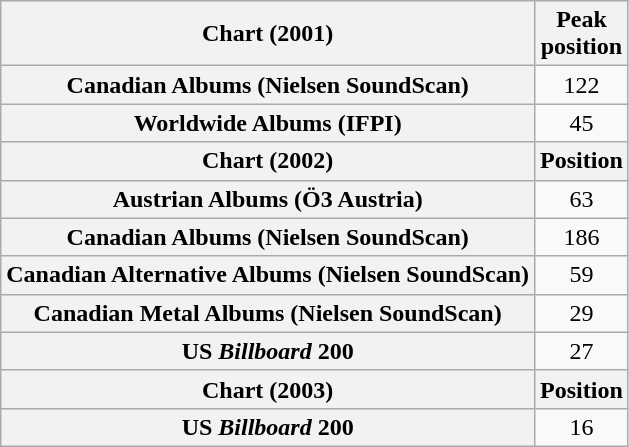<table class="wikitable plainrowheaders" style="text-align:center">
<tr>
<th scope="col">Chart (2001)</th>
<th scope="col">Peak<br>position</th>
</tr>
<tr>
<th scope="row">Canadian Albums (Nielsen SoundScan)</th>
<td>122</td>
</tr>
<tr>
<th scope="row">Worldwide Albums (IFPI)</th>
<td style="text-align:center;">45</td>
</tr>
<tr>
<th scope="col">Chart (2002)</th>
<th scope="col">Position</th>
</tr>
<tr>
<th scope="row">Austrian Albums (Ö3 Austria)</th>
<td>63</td>
</tr>
<tr>
<th scope="row">Canadian Albums (Nielsen SoundScan)</th>
<td>186</td>
</tr>
<tr>
<th scope="row">Canadian Alternative Albums (Nielsen SoundScan)</th>
<td>59</td>
</tr>
<tr>
<th scope="row">Canadian Metal Albums (Nielsen SoundScan)</th>
<td>29</td>
</tr>
<tr>
<th scope="row">US <em>Billboard</em> 200</th>
<td>27</td>
</tr>
<tr>
<th scope="col">Chart (2003)</th>
<th scope="col">Position</th>
</tr>
<tr>
<th scope="row">US <em>Billboard</em> 200</th>
<td>16</td>
</tr>
</table>
